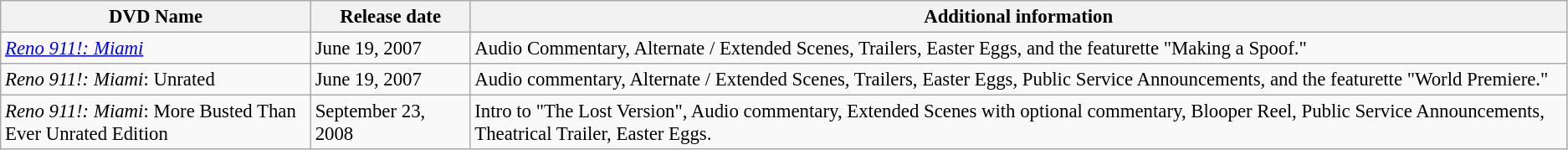<table class="wikitable" style="font-size:95%;">
<tr>
<th style="width:240px;">DVD Name</th>
<th style="width:120px;">Release date</th>
<th>Additional information</th>
</tr>
<tr valign="top">
<td><em><a href='#'>Reno 911!: Miami</a></em></td>
<td>June 19, 2007</td>
<td>Audio Commentary, Alternate / Extended Scenes, Trailers, Easter Eggs, and the featurette "Making a Spoof."</td>
</tr>
<tr valign="top">
<td><em>Reno 911!: Miami</em>: Unrated</td>
<td>June 19, 2007</td>
<td>Audio commentary, Alternate / Extended Scenes, Trailers, Easter Eggs, Public Service Announcements,  and the featurette "World Premiere."</td>
</tr>
<tr valign="top">
<td><em>Reno 911!: Miami</em>: More Busted Than Ever Unrated Edition</td>
<td>September 23, 2008</td>
<td>Intro to "The Lost Version", Audio commentary, Extended Scenes with optional commentary, Blooper Reel, Public Service Announcements, Theatrical Trailer, Easter Eggs.</td>
</tr>
</table>
